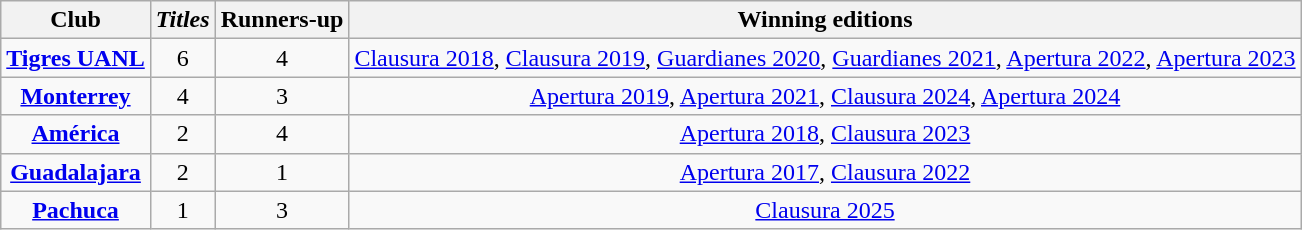<table class="wikitable" style="text-align: center;">
<tr>
<th>Club</th>
<th><em>Titles</em></th>
<th>Runners-up</th>
<th>Winning editions</th>
</tr>
<tr>
<td><strong><a href='#'>Tigres UANL</a></strong></td>
<td>6</td>
<td>4</td>
<td><a href='#'>Clausura 2018</a>, <a href='#'>Clausura 2019</a>, <a href='#'>Guardianes 2020</a>, <a href='#'>Guardianes 2021</a>, <a href='#'>Apertura 2022</a>, <a href='#'>Apertura 2023</a></td>
</tr>
<tr>
<td><strong><a href='#'>Monterrey</a></strong></td>
<td>4</td>
<td>3</td>
<td><a href='#'>Apertura 2019</a>, <a href='#'>Apertura 2021</a>, <a href='#'>Clausura 2024</a>, <a href='#'>Apertura 2024</a></td>
</tr>
<tr>
<td><strong><a href='#'>América</a></strong></td>
<td>2</td>
<td>4</td>
<td><a href='#'>Apertura 2018</a>, <a href='#'>Clausura 2023</a></td>
</tr>
<tr>
<td><strong><a href='#'>Guadalajara</a></strong></td>
<td>2</td>
<td>1</td>
<td><a href='#'>Apertura 2017</a>, <a href='#'>Clausura 2022</a></td>
</tr>
<tr>
<td><strong><a href='#'>Pachuca</a></strong></td>
<td>1</td>
<td>3</td>
<td><a href='#'>Clausura 2025</a></td>
</tr>
</table>
